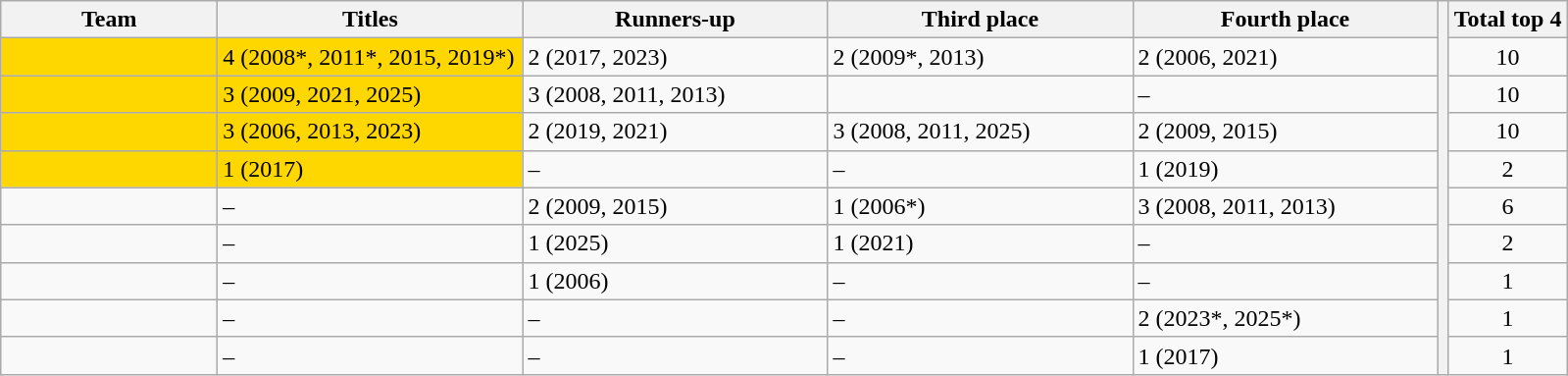<table class="wikitable">
<tr>
<th width=140>Team</th>
<th width=200>Titles</th>
<th width=200>Runners-up</th>
<th width=200>Third place</th>
<th width=200>Fourth place</th>
<th rowspan=10></th>
<th align=center>Total top 4</th>
</tr>
<tr>
<td bgcolor=gold></td>
<td bgcolor=gold>4 (2008*, 2011*, 2015, 2019*)</td>
<td>2 (2017, 2023)</td>
<td>2 (2009*, 2013)</td>
<td>2 (2006, 2021)</td>
<td align=center>10</td>
</tr>
<tr>
<td bgcolor=gold></td>
<td bgcolor=gold>3 (2009, 2021, 2025)</td>
<td>3 (2008, 2011, 2013)</td>
<td></td>
<td>–</td>
<td align=center>10</td>
</tr>
<tr>
<td bgcolor="gold"></td>
<td bgcolor="gold">3 (2006, 2013, 2023)</td>
<td>2 (2019, 2021)</td>
<td>3 (2008, 2011, 2025)</td>
<td>2 (2009, 2015)</td>
<td align=center>10</td>
</tr>
<tr>
<td bgcolor=gold></td>
<td bgcolor=gold>1 (2017)</td>
<td>–</td>
<td>–</td>
<td>1 (2019)</td>
<td align=center>2</td>
</tr>
<tr>
<td></td>
<td>–</td>
<td>2 (2009, 2015)</td>
<td>1 (2006*)</td>
<td>3 (2008, 2011, 2013)</td>
<td align=center>6</td>
</tr>
<tr>
<td></td>
<td>–</td>
<td>1 (2025)</td>
<td>1 (2021)</td>
<td>–</td>
<td align=center>2</td>
</tr>
<tr>
<td></td>
<td>–</td>
<td>1 (2006)</td>
<td>–</td>
<td>–</td>
<td align=center>1</td>
</tr>
<tr>
<td></td>
<td>–</td>
<td>–</td>
<td>–</td>
<td>2 (2023*, 2025*)</td>
<td align=center>1</td>
</tr>
<tr>
<td></td>
<td>–</td>
<td>–</td>
<td>–</td>
<td>1 (2017)</td>
<td align=center>1</td>
</tr>
</table>
